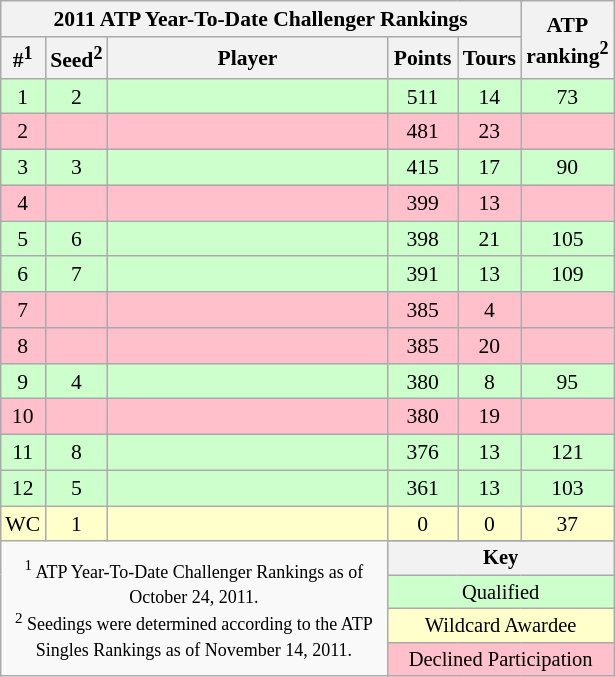<table class="wikitable" style=text-align:center;font-size:90% align=right>
<tr>
<th colspan="5">2011 ATP Year-To-Date Challenger Rankings</th>
<th rowspan="2" width="55px">ATP ranking<sup>2</sup></th>
</tr>
<tr>
<th style="width:20px;">#<sup>1</sup></th>
<th style="width:30px;">Seed<sup>2</sup></th>
<th style="width:180px;">Player</th>
<th style="width:40px;">Points</th>
<th style="width:30px;">Tours</th>
</tr>
<tr bgcolor="#ccffcc">
<td>1</td>
<td>2</td>
<td style="text-align:left;"></td>
<td>511</td>
<td>14</td>
<td>73</td>
</tr>
<tr bgcolor=Pink>
<td>2</td>
<td></td>
<td style="text-align:left;"></td>
<td>481</td>
<td>23</td>
<td></td>
</tr>
<tr bgcolor="#ccffcc">
<td>3</td>
<td>3</td>
<td style="text-align:left;"></td>
<td>415</td>
<td>17</td>
<td>90</td>
</tr>
<tr bgcolor=Pink>
<td>4</td>
<td></td>
<td style="text-align:left;"></td>
<td>399</td>
<td>13</td>
<td></td>
</tr>
<tr bgcolor="#ccffcc">
<td>5</td>
<td>6</td>
<td style="text-align:left;"></td>
<td>398</td>
<td>21</td>
<td>105</td>
</tr>
<tr bgcolor="#ccffcc">
<td>6</td>
<td>7</td>
<td style="text-align:left;"></td>
<td>391</td>
<td>13</td>
<td>109</td>
</tr>
<tr bgcolor=Pink>
<td>7</td>
<td></td>
<td style="text-align:left;"></td>
<td>385</td>
<td>4</td>
<td></td>
</tr>
<tr bgcolor=Pink>
<td>8</td>
<td></td>
<td style="text-align:left;"></td>
<td>385</td>
<td>20</td>
<td></td>
</tr>
<tr bgcolor="#ccffcc">
<td>9</td>
<td>4</td>
<td style="text-align:left;"></td>
<td>380</td>
<td>8</td>
<td>95</td>
</tr>
<tr bgcolor=Pink>
<td>10</td>
<td></td>
<td style="text-align:left;"></td>
<td>380</td>
<td>19</td>
<td></td>
</tr>
<tr bgcolor="#ccffcc">
<td>11</td>
<td>8</td>
<td style="text-align:left;"></td>
<td>376</td>
<td>13</td>
<td>121</td>
</tr>
<tr bgcolor="#ccffcc">
<td>12</td>
<td>5</td>
<td style="text-align:left;"></td>
<td>361</td>
<td>13</td>
<td>103</td>
</tr>
<tr bgcolor=#ffffcc>
<td>WC</td>
<td>1</td>
<td style="text-align:left;"></td>
<td>0</td>
<td>0</td>
<td>37</td>
</tr>
<tr>
<td colspan=3 rowspan=5><small><sup>1</sup> ATP Year-To-Date Challenger Rankings as of October 24, 2011.</small><br><small><sup>2</sup> Seedings were determined according to the ATP Singles Rankings as of November 14, 2011.</small></td>
</tr>
<tr>
<th colspan=3 style="font-size:95%;">Key</th>
</tr>
<tr bgcolor="#ccffcc">
<td colspan=3 style="font-size:95%;">Qualified</td>
</tr>
<tr bgcolor=#ffffcc>
<td colspan=3 style="font-size:95%;">Wildcard Awardee</td>
</tr>
<tr bgcolor=Pink>
<td colspan=3 style="font-size:95%;">Declined Participation</td>
</tr>
</table>
